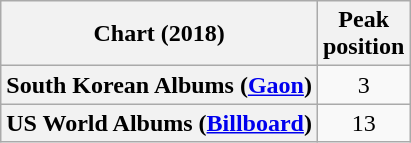<table class="wikitable plainrowheaders" style="text-align:center">
<tr>
<th scope="col">Chart (2018)</th>
<th scope="col">Peak<br> position</th>
</tr>
<tr>
<th scope="row">South Korean Albums (<a href='#'>Gaon</a>)</th>
<td>3</td>
</tr>
<tr>
<th scope="row">US World Albums (<a href='#'>Billboard</a>)</th>
<td>13</td>
</tr>
</table>
